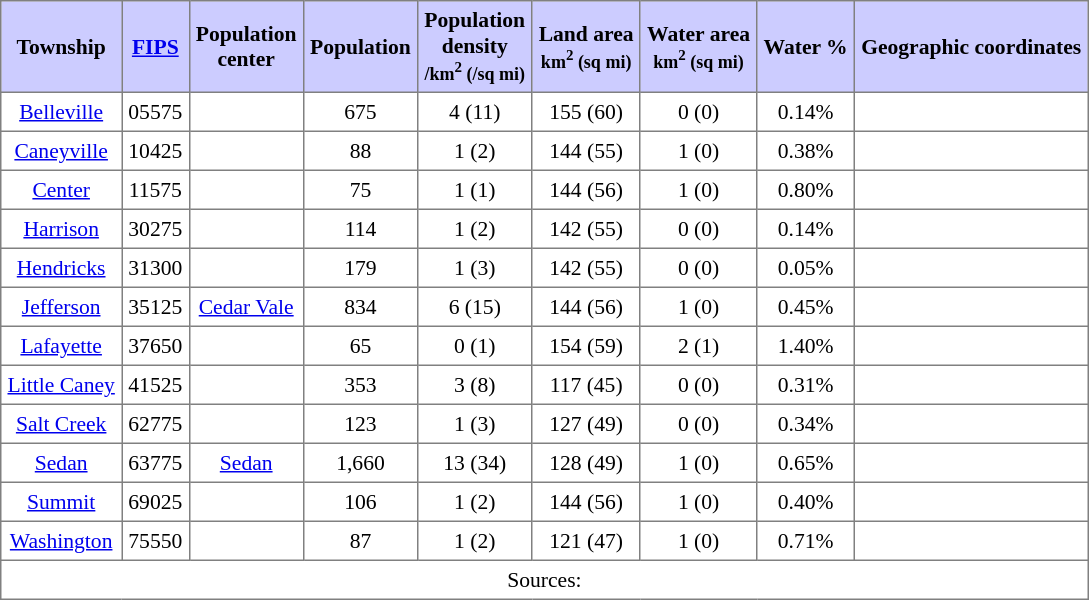<table class="toccolours" border=1 cellspacing=0 cellpadding=4 style="text-align:center; border-collapse:collapse; font-size:90%;">
<tr style="background:#ccccff">
<th>Township</th>
<th><a href='#'>FIPS</a></th>
<th>Population<br>center</th>
<th>Population</th>
<th>Population<br>density<br><small>/km<sup>2</sup> (/sq mi)</small></th>
<th>Land area<br><small>km<sup>2</sup> (sq mi)</small></th>
<th>Water area<br><small>km<sup>2</sup> (sq mi)</small></th>
<th>Water %</th>
<th>Geographic coordinates</th>
</tr>
<tr>
<td><a href='#'>Belleville</a></td>
<td>05575</td>
<td></td>
<td>675</td>
<td>4 (11)</td>
<td>155 (60)</td>
<td>0 (0)</td>
<td>0.14%</td>
<td></td>
</tr>
<tr>
<td><a href='#'>Caneyville</a></td>
<td>10425</td>
<td></td>
<td>88</td>
<td>1 (2)</td>
<td>144 (55)</td>
<td>1 (0)</td>
<td>0.38%</td>
<td></td>
</tr>
<tr>
<td><a href='#'>Center</a></td>
<td>11575</td>
<td></td>
<td>75</td>
<td>1 (1)</td>
<td>144 (56)</td>
<td>1 (0)</td>
<td>0.80%</td>
<td></td>
</tr>
<tr>
<td><a href='#'>Harrison</a></td>
<td>30275</td>
<td></td>
<td>114</td>
<td>1 (2)</td>
<td>142 (55)</td>
<td>0 (0)</td>
<td>0.14%</td>
<td></td>
</tr>
<tr>
<td><a href='#'>Hendricks</a></td>
<td>31300</td>
<td></td>
<td>179</td>
<td>1 (3)</td>
<td>142 (55)</td>
<td>0 (0)</td>
<td>0.05%</td>
<td></td>
</tr>
<tr>
<td><a href='#'>Jefferson</a></td>
<td>35125</td>
<td><a href='#'>Cedar Vale</a></td>
<td>834</td>
<td>6 (15)</td>
<td>144 (56)</td>
<td>1 (0)</td>
<td>0.45%</td>
<td></td>
</tr>
<tr>
<td><a href='#'>Lafayette</a></td>
<td>37650</td>
<td></td>
<td>65</td>
<td>0 (1)</td>
<td>154 (59)</td>
<td>2 (1)</td>
<td>1.40%</td>
<td></td>
</tr>
<tr>
<td><a href='#'>Little Caney</a></td>
<td>41525</td>
<td></td>
<td>353</td>
<td>3 (8)</td>
<td>117 (45)</td>
<td>0 (0)</td>
<td>0.31%</td>
<td></td>
</tr>
<tr>
<td><a href='#'>Salt Creek</a></td>
<td>62775</td>
<td></td>
<td>123</td>
<td>1 (3)</td>
<td>127 (49)</td>
<td>0 (0)</td>
<td>0.34%</td>
<td></td>
</tr>
<tr>
<td><a href='#'>Sedan</a></td>
<td>63775</td>
<td><a href='#'>Sedan</a></td>
<td>1,660</td>
<td>13 (34)</td>
<td>128 (49)</td>
<td>1 (0)</td>
<td>0.65%</td>
<td></td>
</tr>
<tr>
<td><a href='#'>Summit</a></td>
<td>69025</td>
<td></td>
<td>106</td>
<td>1 (2)</td>
<td>144 (56)</td>
<td>1 (0)</td>
<td>0.40%</td>
<td></td>
</tr>
<tr>
<td><a href='#'>Washington</a></td>
<td>75550</td>
<td></td>
<td>87</td>
<td>1 (2)</td>
<td>121 (47)</td>
<td>1 (0)</td>
<td>0.71%</td>
<td></td>
</tr>
<tr>
<td colspan=9>Sources: </td>
</tr>
</table>
